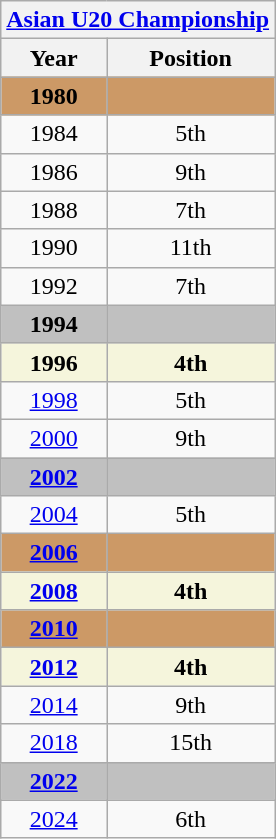<table class="wikitable" style="text-align:center;">
<tr>
<th colspan=9;"><strong><a href='#'>Asian U20 Championship</a></strong></th>
</tr>
<tr>
<th>Year</th>
<th>Position</th>
</tr>
<tr bgcolor=#cc9966>
<td> <strong>1980</strong></td>
<td></td>
</tr>
<tr>
<td> 1984</td>
<td>5th</td>
</tr>
<tr>
<td> 1986</td>
<td>9th</td>
</tr>
<tr>
<td> 1988</td>
<td>7th</td>
</tr>
<tr>
<td> 1990</td>
<td>11th</td>
</tr>
<tr>
<td> 1992</td>
<td>7th</td>
</tr>
<tr bgcolor=silver>
<td> <strong>1994</strong></td>
<td></td>
</tr>
<tr bgcolor=beige>
<td> <strong>1996</strong></td>
<td><strong>4th</strong></td>
</tr>
<tr>
<td> <a href='#'>1998</a></td>
<td>5th</td>
</tr>
<tr>
<td> <a href='#'>2000</a></td>
<td>9th</td>
</tr>
<tr bgcolor=silver>
<td> <strong><a href='#'>2002</a></strong></td>
<td></td>
</tr>
<tr>
<td> <a href='#'>2004</a></td>
<td>5th</td>
</tr>
<tr bgcolor=#cc9966>
<td> <strong><a href='#'>2006</a></strong></td>
<td></td>
</tr>
<tr bgcolor=beige>
<td> <strong><a href='#'>2008</a></strong></td>
<td><strong>4th</strong></td>
</tr>
<tr bgcolor=#cc9966>
<td> <strong><a href='#'>2010</a></strong></td>
<td></td>
</tr>
<tr bgcolor=beige>
<td> <strong><a href='#'>2012</a></strong></td>
<td><strong>4th</strong></td>
</tr>
<tr>
<td> <a href='#'>2014</a></td>
<td>9th</td>
</tr>
<tr>
<td> <a href='#'>2018</a></td>
<td>15th</td>
</tr>
<tr bgcolor=silver>
<td> <strong><a href='#'>2022</a></strong></td>
<td></td>
</tr>
<tr>
<td> <a href='#'>2024</a></td>
<td>6th</td>
</tr>
</table>
